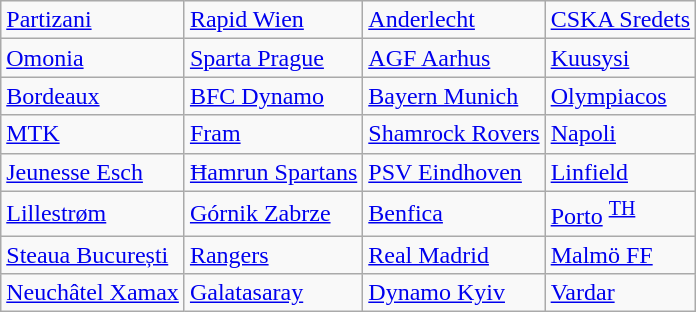<table class="wikitable">
<tr>
<td> <a href='#'>Partizani</a> </td>
<td> <a href='#'>Rapid Wien</a> </td>
<td> <a href='#'>Anderlecht</a> </td>
<td> <a href='#'>CSKA Sredets</a> </td>
</tr>
<tr>
<td> <a href='#'>Omonia</a> </td>
<td> <a href='#'>Sparta Prague</a> </td>
<td> <a href='#'>AGF Aarhus</a> </td>
<td> <a href='#'>Kuusysi</a> </td>
</tr>
<tr>
<td> <a href='#'>Bordeaux</a> </td>
<td> <a href='#'>BFC Dynamo</a> </td>
<td> <a href='#'>Bayern Munich</a> </td>
<td> <a href='#'>Olympiacos</a> </td>
</tr>
<tr>
<td> <a href='#'>MTK</a> </td>
<td> <a href='#'>Fram</a> </td>
<td> <a href='#'>Shamrock Rovers</a> </td>
<td> <a href='#'>Napoli</a> </td>
</tr>
<tr>
<td> <a href='#'>Jeunesse Esch</a> </td>
<td> <a href='#'>Ħamrun Spartans</a> </td>
<td> <a href='#'>PSV Eindhoven</a> </td>
<td> <a href='#'>Linfield</a> </td>
</tr>
<tr>
<td> <a href='#'>Lillestrøm</a> </td>
<td> <a href='#'>Górnik Zabrze</a> </td>
<td> <a href='#'>Benfica</a> </td>
<td> <a href='#'>Porto</a> <sup><a href='#'>TH</a></sup></td>
</tr>
<tr>
<td> <a href='#'>Steaua București</a> </td>
<td> <a href='#'>Rangers</a> </td>
<td> <a href='#'>Real Madrid</a> </td>
<td> <a href='#'>Malmö FF</a> </td>
</tr>
<tr>
<td> <a href='#'>Neuchâtel Xamax</a> </td>
<td> <a href='#'>Galatasaray</a> </td>
<td> <a href='#'>Dynamo Kyiv</a> </td>
<td> <a href='#'>Vardar</a> </td>
</tr>
</table>
